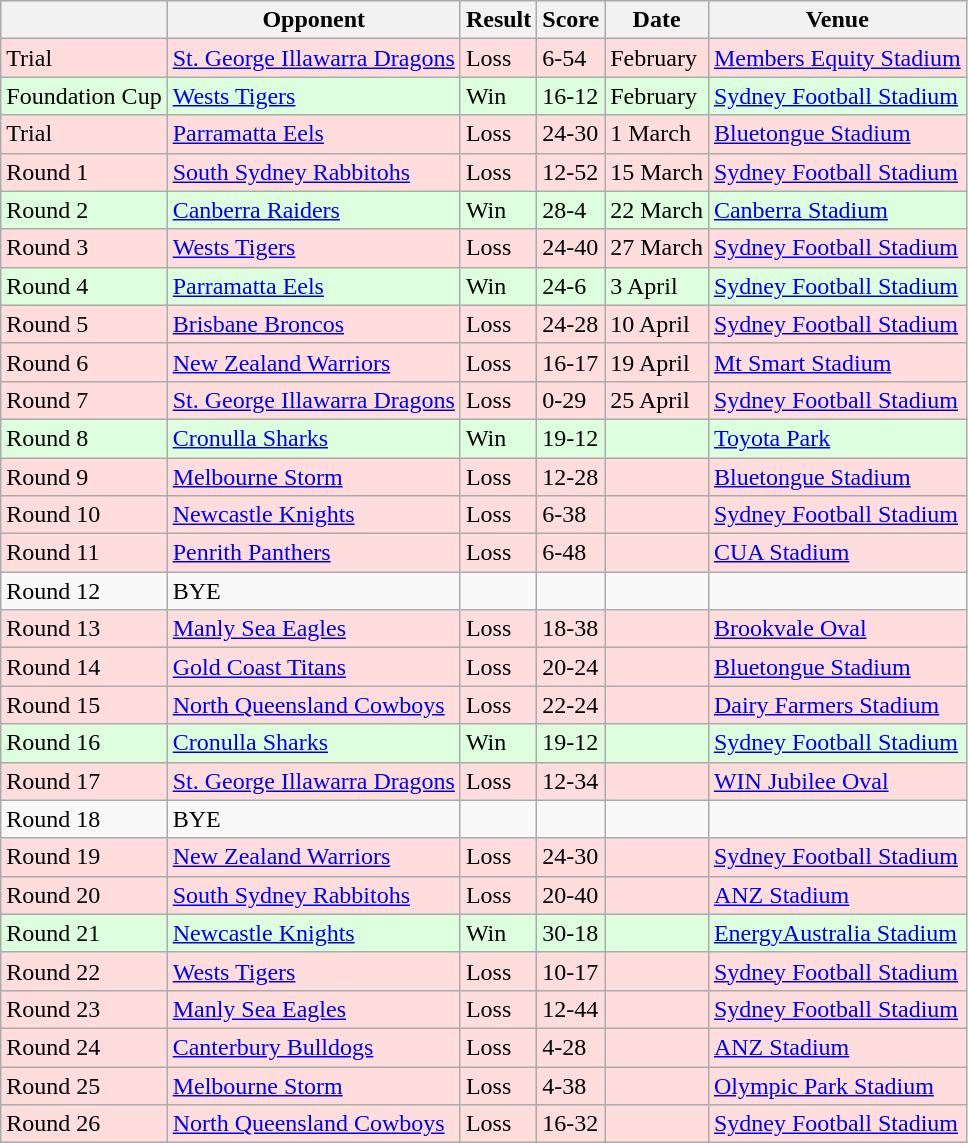<table class="wikitable" style="text-align:left;">
<tr>
<th></th>
<th>Opponent</th>
<th>Result</th>
<th>Score</th>
<th>Date</th>
<th>Venue</th>
</tr>
<tr style="background:#fdd;">
<td>Trial</td>
<td><a href='#'>St. George Illawarra Dragons</a></td>
<td>Loss</td>
<td>6-54</td>
<td>February</td>
<td><a href='#'>Members Equity Stadium</a></td>
</tr>
<tr style="background:#dfd;">
<td>Foundation Cup</td>
<td><a href='#'>Wests Tigers</a></td>
<td>Win</td>
<td>16-12</td>
<td>February</td>
<td><a href='#'>Sydney Football Stadium</a></td>
</tr>
<tr style="background:#fdd;">
<td>Trial</td>
<td><a href='#'>Parramatta Eels</a></td>
<td>Loss</td>
<td>24-30</td>
<td>1 March</td>
<td><a href='#'>Bluetongue Stadium</a></td>
</tr>
<tr style="background:#fdd;">
<td>Round 1</td>
<td><a href='#'>South Sydney Rabbitohs</a></td>
<td>Loss</td>
<td>12-52</td>
<td>15 March</td>
<td><a href='#'>Sydney Football Stadium</a></td>
</tr>
<tr style="background:#dfd;">
<td>Round 2</td>
<td><a href='#'>Canberra Raiders</a></td>
<td>Win</td>
<td>28-4</td>
<td>22 March</td>
<td><a href='#'>Canberra Stadium</a></td>
</tr>
<tr style="background:#fdd;">
<td>Round 3</td>
<td><a href='#'>Wests Tigers</a></td>
<td>Loss</td>
<td>24-40</td>
<td>27 March</td>
<td><a href='#'>Sydney Football Stadium</a></td>
</tr>
<tr style="background:#dfd;">
<td>Round 4</td>
<td><a href='#'>Parramatta Eels</a></td>
<td>Win</td>
<td>24-6</td>
<td>3 April</td>
<td><a href='#'>Sydney Football Stadium</a></td>
</tr>
<tr style="background:#fdd;">
<td>Round 5</td>
<td><a href='#'>Brisbane Broncos</a></td>
<td>Loss</td>
<td>24-28</td>
<td>10 April</td>
<td><a href='#'>Sydney Football Stadium</a></td>
</tr>
<tr style="background:#fdd;">
<td>Round 6</td>
<td><a href='#'>New Zealand Warriors</a></td>
<td>Loss</td>
<td>16-17</td>
<td>19 April</td>
<td><a href='#'>Mt Smart Stadium</a></td>
</tr>
<tr style="background:#fdd;">
<td>Round 7</td>
<td><a href='#'>St. George Illawarra Dragons</a></td>
<td>Loss</td>
<td>0-29</td>
<td>25 April</td>
<td><a href='#'>Sydney Football Stadium</a></td>
</tr>
<tr style="background:#dfd;">
<td>Round 8</td>
<td><a href='#'>Cronulla Sharks</a></td>
<td>Win</td>
<td>19-12</td>
<td></td>
<td><a href='#'>Toyota Park</a></td>
</tr>
<tr style="background:#fdd;">
<td>Round 9</td>
<td><a href='#'>Melbourne Storm</a></td>
<td>Loss</td>
<td>12-28</td>
<td></td>
<td><a href='#'>Bluetongue Stadium</a></td>
</tr>
<tr style="background:#fdd;">
<td>Round 10</td>
<td><a href='#'>Newcastle Knights</a></td>
<td>Loss</td>
<td>6-38</td>
<td></td>
<td><a href='#'>Sydney Football Stadium</a></td>
</tr>
<tr style="background:#fdd;">
<td>Round 11</td>
<td><a href='#'>Penrith Panthers</a></td>
<td>Loss</td>
<td>6-48</td>
<td></td>
<td><a href='#'>CUA Stadium</a></td>
</tr>
<tr bgcolor=>
<td>Round 12</td>
<td>BYE</td>
<td></td>
<td></td>
<td></td>
<td></td>
</tr>
<tr style="background:#fdd;">
<td>Round 13</td>
<td><a href='#'>Manly Sea Eagles</a></td>
<td>Loss</td>
<td>18-38</td>
<td></td>
<td><a href='#'>Brookvale Oval</a></td>
</tr>
<tr style="background:#fdd;">
<td>Round 14</td>
<td><a href='#'>Gold Coast Titans</a></td>
<td>Loss</td>
<td>20-24</td>
<td></td>
<td><a href='#'>Bluetongue Stadium</a></td>
</tr>
<tr style="background:#fdd;">
<td>Round 15</td>
<td><a href='#'>North Queensland Cowboys</a></td>
<td>Loss</td>
<td>22-24</td>
<td></td>
<td><a href='#'>Dairy Farmers Stadium</a></td>
</tr>
<tr style="background:#dfd;">
<td>Round 16</td>
<td><a href='#'>Cronulla Sharks</a></td>
<td>Win</td>
<td>19-12</td>
<td></td>
<td><a href='#'>Sydney Football Stadium</a></td>
</tr>
<tr style="background:#fdd;">
<td>Round 17</td>
<td><a href='#'>St. George Illawarra Dragons</a></td>
<td>Loss</td>
<td>12-34</td>
<td></td>
<td><a href='#'>WIN Jubilee Oval</a></td>
</tr>
<tr bgcolor=>
<td>Round 18</td>
<td>BYE</td>
<td></td>
<td></td>
<td></td>
<td></td>
</tr>
<tr style="background:#fdd;">
<td>Round 19</td>
<td><a href='#'>New Zealand Warriors</a></td>
<td>Loss</td>
<td>24-30</td>
<td></td>
<td><a href='#'>Sydney Football Stadium</a></td>
</tr>
<tr style="background:#fdd;">
<td>Round 20</td>
<td><a href='#'>South Sydney Rabbitohs</a></td>
<td>Loss</td>
<td>20-40</td>
<td></td>
<td><a href='#'>ANZ Stadium</a></td>
</tr>
<tr style="background:#dfd;">
<td>Round 21</td>
<td><a href='#'>Newcastle Knights</a></td>
<td>Win</td>
<td>30-18</td>
<td></td>
<td><a href='#'>EnergyAustralia Stadium</a></td>
</tr>
<tr style="background:#fdd;">
<td>Round 22</td>
<td><a href='#'>Wests Tigers</a></td>
<td>Loss</td>
<td>10-17</td>
<td></td>
<td><a href='#'>Sydney Football Stadium</a></td>
</tr>
<tr style="background:#fdd;">
<td>Round 23</td>
<td><a href='#'>Manly Sea Eagles</a></td>
<td>Loss</td>
<td>12-44</td>
<td></td>
<td><a href='#'>Sydney Football Stadium</a></td>
</tr>
<tr style="background:#fdd;">
<td>Round 24</td>
<td><a href='#'>Canterbury Bulldogs</a></td>
<td>Loss</td>
<td>4-28</td>
<td></td>
<td><a href='#'>ANZ Stadium</a></td>
</tr>
<tr style="background:#fdd;">
<td>Round 25</td>
<td><a href='#'>Melbourne Storm</a></td>
<td>Loss</td>
<td>4-38</td>
<td></td>
<td><a href='#'>Olympic Park Stadium</a></td>
</tr>
<tr style="background:#fdd;">
<td>Round 26</td>
<td><a href='#'>North Queensland Cowboys</a></td>
<td>Loss</td>
<td>16-32</td>
<td></td>
<td><a href='#'>Sydney Football Stadium</a></td>
</tr>
</table>
